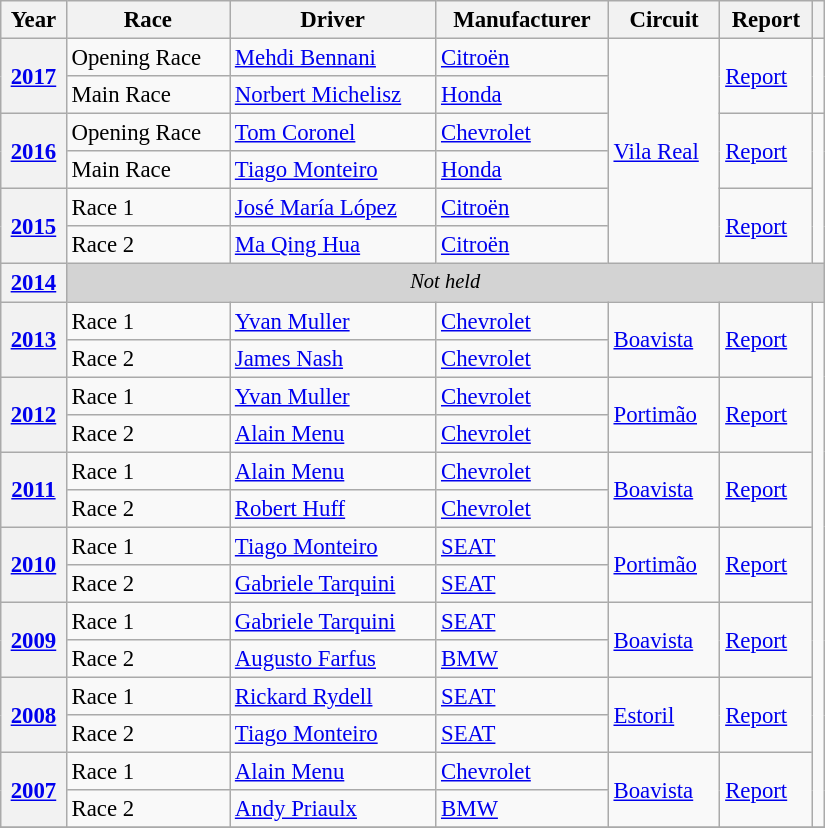<table class="wikitable" style="font-size: 95%;" width=550em>
<tr>
<th>Year</th>
<th>Race</th>
<th>Driver</th>
<th>Manufacturer</th>
<th>Circuit</th>
<th>Report</th>
<th></th>
</tr>
<tr>
<th rowspan=2><a href='#'>2017</a></th>
<td>Opening Race</td>
<td> <a href='#'>Mehdi Bennani</a></td>
<td> <a href='#'>Citroën</a></td>
<td rowspan=6><a href='#'>Vila Real</a></td>
<td rowspan=2><a href='#'>Report</a></td>
<td rowspan=2></td>
</tr>
<tr>
<td>Main Race</td>
<td> <a href='#'>Norbert Michelisz</a></td>
<td> <a href='#'>Honda</a></td>
</tr>
<tr>
<th rowspan=2><a href='#'>2016</a></th>
<td>Opening Race</td>
<td> <a href='#'>Tom Coronel</a></td>
<td> <a href='#'>Chevrolet</a></td>
<td rowspan=2><a href='#'>Report</a></td>
<td rowspan=4></td>
</tr>
<tr>
<td>Main Race</td>
<td> <a href='#'>Tiago Monteiro</a></td>
<td> <a href='#'>Honda</a></td>
</tr>
<tr>
<th rowspan=2><a href='#'>2015</a></th>
<td>Race 1</td>
<td> <a href='#'>José María López</a></td>
<td> <a href='#'>Citroën</a></td>
<td rowspan=2><a href='#'>Report</a></td>
</tr>
<tr>
<td>Race 2</td>
<td> <a href='#'>Ma Qing Hua</a></td>
<td> <a href='#'>Citroën</a></td>
</tr>
<tr>
<th><a href='#'>2014</a></th>
<td colspan=6 style="background:#D3D3D3; text-align:center; font-size:90%"><em>Not held</em></td>
</tr>
<tr>
<th rowspan=2><a href='#'>2013</a></th>
<td>Race 1</td>
<td> <a href='#'>Yvan Muller</a></td>
<td> <a href='#'>Chevrolet</a></td>
<td rowspan=2><a href='#'>Boavista</a></td>
<td rowspan=2><a href='#'>Report</a></td>
<td rowspan=14></td>
</tr>
<tr>
<td>Race 2</td>
<td> <a href='#'>James Nash</a></td>
<td> <a href='#'>Chevrolet</a></td>
</tr>
<tr>
<th rowspan=2><a href='#'>2012</a></th>
<td>Race 1</td>
<td> <a href='#'>Yvan Muller</a></td>
<td> <a href='#'>Chevrolet</a></td>
<td rowspan=2><a href='#'>Portimão</a></td>
<td rowspan=2><a href='#'>Report</a></td>
</tr>
<tr>
<td>Race 2</td>
<td> <a href='#'>Alain Menu</a></td>
<td> <a href='#'>Chevrolet</a></td>
</tr>
<tr>
<th rowspan=2><a href='#'>2011</a></th>
<td>Race 1</td>
<td> <a href='#'>Alain Menu</a></td>
<td> <a href='#'>Chevrolet</a></td>
<td rowspan=2><a href='#'>Boavista</a></td>
<td rowspan=2><a href='#'>Report</a></td>
</tr>
<tr>
<td>Race 2</td>
<td> <a href='#'>Robert Huff</a></td>
<td> <a href='#'>Chevrolet</a></td>
</tr>
<tr>
<th rowspan=2><a href='#'>2010</a></th>
<td>Race 1</td>
<td> <a href='#'>Tiago Monteiro</a></td>
<td> <a href='#'>SEAT</a></td>
<td rowspan=2><a href='#'>Portimão</a></td>
<td rowspan=2><a href='#'>Report</a></td>
</tr>
<tr>
<td>Race 2</td>
<td> <a href='#'>Gabriele Tarquini</a></td>
<td> <a href='#'>SEAT</a></td>
</tr>
<tr>
<th rowspan=2><a href='#'>2009</a></th>
<td>Race 1</td>
<td> <a href='#'>Gabriele Tarquini</a></td>
<td> <a href='#'>SEAT</a></td>
<td rowspan=2><a href='#'>Boavista</a></td>
<td rowspan=2><a href='#'>Report</a></td>
</tr>
<tr>
<td>Race 2</td>
<td> <a href='#'>Augusto Farfus</a></td>
<td> <a href='#'>BMW</a></td>
</tr>
<tr>
<th rowspan=2><a href='#'>2008</a></th>
<td>Race 1</td>
<td> <a href='#'>Rickard Rydell</a></td>
<td> <a href='#'>SEAT</a></td>
<td rowspan=2><a href='#'>Estoril</a></td>
<td rowspan=2><a href='#'>Report</a></td>
</tr>
<tr>
<td>Race 2</td>
<td> <a href='#'>Tiago Monteiro</a></td>
<td> <a href='#'>SEAT</a></td>
</tr>
<tr>
<th rowspan=2><a href='#'>2007</a></th>
<td>Race 1</td>
<td> <a href='#'>Alain Menu</a></td>
<td> <a href='#'>Chevrolet</a></td>
<td rowspan=2><a href='#'>Boavista</a></td>
<td rowspan=2><a href='#'>Report</a></td>
</tr>
<tr>
<td>Race 2</td>
<td> <a href='#'>Andy Priaulx</a></td>
<td> <a href='#'>BMW</a></td>
</tr>
<tr>
</tr>
</table>
